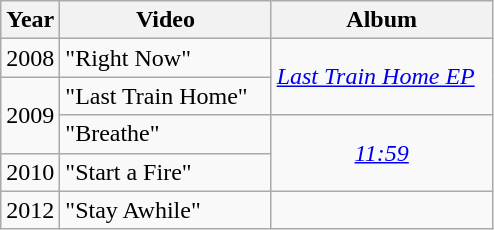<table class="wikitable">
<tr>
<th>Year</th>
<th>Video</th>
<th>Album</th>
</tr>
<tr>
<td>2008</td>
<td>"Right Now"</td>
<td rowspan=2 align="center"><em><a href='#'>Last Train Home EP</a></em>  </td>
</tr>
<tr>
<td rowspan=2>2009</td>
<td>"Last Train Home"   </td>
</tr>
<tr>
<td>"Breathe"</td>
<td rowspan="2" align="center"><em><a href='#'>11:59</a></em></td>
</tr>
<tr>
<td>2010</td>
<td>"Start a Fire"</td>
</tr>
<tr>
<td>2012</td>
<td>"Stay Awhile"</td>
<td></td>
</tr>
</table>
